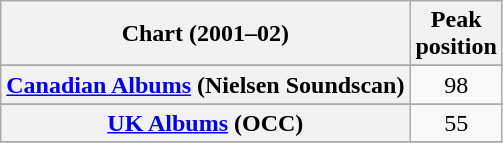<table class="wikitable sortable plainrowheaders" style="text-align:center">
<tr>
<th scope="col">Chart (2001–02)</th>
<th scope="col">Peak<br> position</th>
</tr>
<tr>
</tr>
<tr>
<th scope="row"><a href='#'>Canadian Albums</a> (Nielsen Soundscan)</th>
<td align="center">98</td>
</tr>
<tr>
</tr>
<tr>
</tr>
<tr>
</tr>
<tr>
</tr>
<tr>
</tr>
<tr>
<th scope="row"><a href='#'>UK Albums</a> (OCC)</th>
<td align="center">55</td>
</tr>
<tr>
</tr>
</table>
